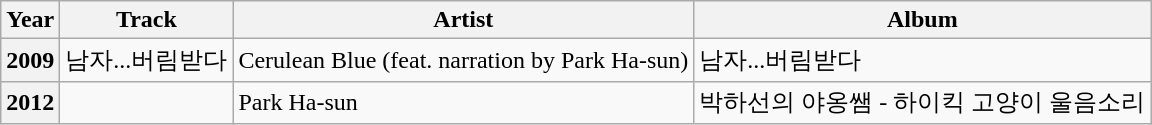<table class="wikitable plainrowheaders sortable">
<tr>
<th scope="col">Year</th>
<th>Track</th>
<th scope="col">Artist</th>
<th>Album</th>
</tr>
<tr>
<th scope="row">2009</th>
<td>남자...버림받다</td>
<td>Cerulean Blue (feat. narration by Park Ha-sun)</td>
<td>남자...버림받다</td>
</tr>
<tr>
<th scope="row">2012</th>
<td></td>
<td>Park Ha-sun</td>
<td>박하선의 야옹쌤 - 하이킥 고양이 울음소리</td>
</tr>
</table>
